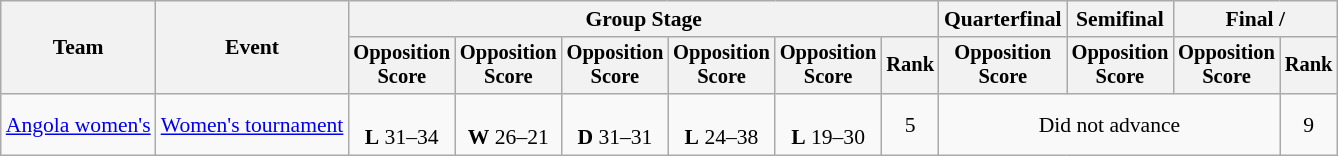<table class="wikitable" style="font-size:90%">
<tr>
<th rowspan=2>Team</th>
<th rowspan=2>Event</th>
<th colspan=6>Group Stage</th>
<th>Quarterfinal</th>
<th>Semifinal</th>
<th colspan=2>Final / </th>
</tr>
<tr style="font-size:95%">
<th>Opposition<br>Score</th>
<th>Opposition<br>Score</th>
<th>Opposition<br>Score</th>
<th>Opposition<br>Score</th>
<th>Opposition<br>Score</th>
<th>Rank</th>
<th>Opposition<br>Score</th>
<th>Opposition<br>Score</th>
<th>Opposition<br>Score</th>
<th>Rank</th>
</tr>
<tr align=center>
<td align=left><a href='#'>Angola women's</a></td>
<td align=left><a href='#'>Women's tournament</a></td>
<td><br><strong>L</strong> 31–34</td>
<td><br><strong>W</strong> 26–21</td>
<td><br><strong>D</strong> 31–31</td>
<td><br><strong>L</strong> 24–38</td>
<td><br><strong>L</strong> 19–30</td>
<td>5</td>
<td Colspan=3>Did not advance</td>
<td>9</td>
</tr>
</table>
